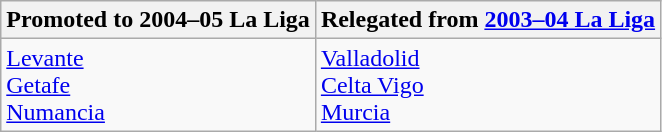<table class="wikitable">
<tr>
<th> Promoted to 2004–05 La Liga</th>
<th> Relegated from <a href='#'>2003–04 La Liga</a></th>
</tr>
<tr>
<td><a href='#'>Levante</a><br><a href='#'>Getafe</a><br><a href='#'>Numancia</a></td>
<td><a href='#'>Valladolid</a><br><a href='#'>Celta Vigo</a><br><a href='#'>Murcia</a></td>
</tr>
</table>
